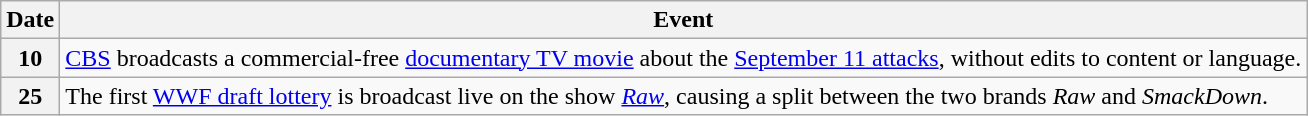<table class="wikitable">
<tr>
<th>Date</th>
<th>Event</th>
</tr>
<tr>
<th>10</th>
<td><a href='#'>CBS</a> broadcasts a commercial-free <a href='#'>documentary TV movie</a> about the <a href='#'>September 11 attacks</a>, without edits to content or language.</td>
</tr>
<tr>
<th>25</th>
<td>The first <a href='#'>WWF draft lottery</a> is broadcast live on the show <em><a href='#'>Raw</a></em>, causing a split between the two brands <em>Raw</em> and <em>SmackDown</em>.</td>
</tr>
</table>
